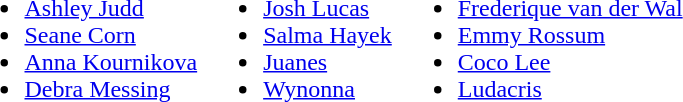<table>
<tr>
<td><br><ul><li><a href='#'>Ashley Judd</a></li><li><a href='#'>Seane Corn</a></li><li><a href='#'>Anna Kournikova</a></li><li><a href='#'>Debra Messing</a></li></ul></td>
<td><br><ul><li><a href='#'>Josh Lucas</a></li><li><a href='#'>Salma Hayek</a></li><li><a href='#'>Juanes</a></li><li><a href='#'>Wynonna</a></li></ul></td>
<td><br><ul><li><a href='#'>Frederique van der Wal</a></li><li><a href='#'>Emmy Rossum</a></li><li><a href='#'>Coco Lee</a></li><li><a href='#'>Ludacris</a></li></ul></td>
</tr>
</table>
